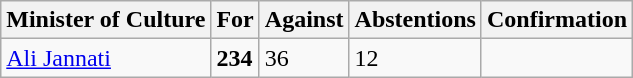<table class="wikitable">
<tr>
<th>Minister of Culture</th>
<th>For</th>
<th>Against</th>
<th>Abstentions</th>
<th>Confirmation</th>
</tr>
<tr>
<td><a href='#'>Ali Jannati</a></td>
<td><strong>234</strong></td>
<td>36</td>
<td>12</td>
<td></td>
</tr>
</table>
